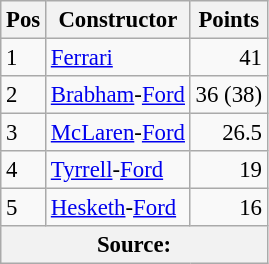<table class="wikitable" style="font-size: 95%;">
<tr>
<th>Pos</th>
<th>Constructor</th>
<th>Points</th>
</tr>
<tr>
<td>1</td>
<td> <a href='#'>Ferrari</a></td>
<td align="right">41</td>
</tr>
<tr>
<td>2</td>
<td> <a href='#'>Brabham</a>-<a href='#'>Ford</a></td>
<td align="right">36 (38)</td>
</tr>
<tr>
<td>3</td>
<td> <a href='#'>McLaren</a>-<a href='#'>Ford</a></td>
<td align="right">26.5</td>
</tr>
<tr>
<td>4</td>
<td> <a href='#'>Tyrrell</a>-<a href='#'>Ford</a></td>
<td align="right">19</td>
</tr>
<tr>
<td>5</td>
<td> <a href='#'>Hesketh</a>-<a href='#'>Ford</a></td>
<td align="right">16</td>
</tr>
<tr>
<th colspan=4>Source: </th>
</tr>
</table>
